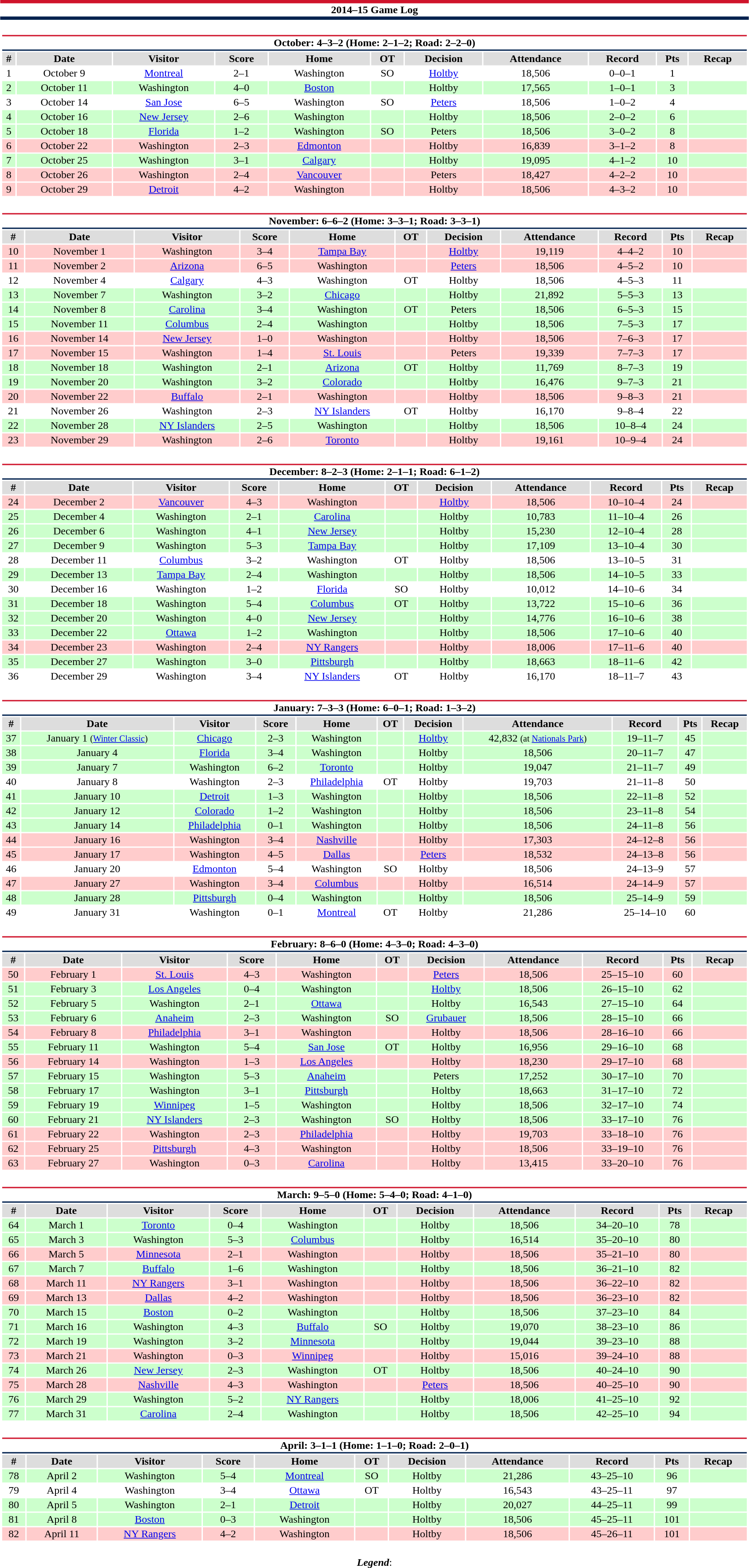<table class="toccolours" style="width:90%; clear:both; margin:1.5em auto; text-align:center;">
<tr>
<th colspan="11" style="background:#fff; border-top:#CF132B 5px solid; border-bottom:#00214E 5px solid;">2014–15 Game Log</th>
</tr>
<tr>
<td colspan=11><br><table class="toccolours collapsible collapsed" style="width:100%;">
<tr>
<th colspan="11" style="background:#fff; border-top:#CF132B 2px solid; border-bottom:#00214E 2px solid;">October: 4–3–2 (Home: 2–1–2; Road: 2–2–0)</th>
</tr>
<tr style="text-align:center; background:#ddd;">
<th>#</th>
<th>Date</th>
<th>Visitor</th>
<th>Score</th>
<th>Home</th>
<th>OT</th>
<th>Decision</th>
<th>Attendance</th>
<th>Record</th>
<th>Pts</th>
<th>Recap</th>
</tr>
<tr style="text-align:center; background:#fff;">
<td>1</td>
<td>October 9</td>
<td><a href='#'>Montreal</a></td>
<td>2–1</td>
<td>Washington</td>
<td>SO</td>
<td><a href='#'>Holtby</a></td>
<td>18,506</td>
<td>0–0–1</td>
<td>1</td>
<td></td>
</tr>
<tr style="text-align:center; background:#cfc;">
<td>2</td>
<td>October 11</td>
<td>Washington</td>
<td>4–0</td>
<td><a href='#'>Boston</a></td>
<td></td>
<td>Holtby</td>
<td>17,565</td>
<td>1–0–1</td>
<td>3</td>
<td></td>
</tr>
<tr style="text-align:center; background:#fff;">
<td>3</td>
<td>October 14</td>
<td><a href='#'>San Jose</a></td>
<td>6–5</td>
<td>Washington</td>
<td>SO</td>
<td><a href='#'>Peters</a></td>
<td>18,506</td>
<td>1–0–2</td>
<td>4</td>
<td></td>
</tr>
<tr style="text-align:center; background:#cfc;">
<td>4</td>
<td>October 16</td>
<td><a href='#'>New Jersey</a></td>
<td>2–6</td>
<td>Washington</td>
<td></td>
<td>Holtby</td>
<td>18,506</td>
<td>2–0–2</td>
<td>6</td>
<td></td>
</tr>
<tr style="text-align:center; background:#cfc;">
<td>5</td>
<td>October 18</td>
<td><a href='#'>Florida</a></td>
<td>1–2</td>
<td>Washington</td>
<td>SO</td>
<td>Peters</td>
<td>18,506</td>
<td>3–0–2</td>
<td>8</td>
<td></td>
</tr>
<tr style="text-align:center; background:#fcc;">
<td>6</td>
<td>October 22</td>
<td>Washington</td>
<td>2–3</td>
<td><a href='#'>Edmonton</a></td>
<td></td>
<td>Holtby</td>
<td>16,839</td>
<td>3–1–2</td>
<td>8</td>
<td></td>
</tr>
<tr style="text-align:center; background:#cfc;">
<td>7</td>
<td>October 25</td>
<td>Washington</td>
<td>3–1</td>
<td><a href='#'>Calgary</a></td>
<td></td>
<td>Holtby</td>
<td>19,095</td>
<td>4–1–2</td>
<td>10</td>
<td></td>
</tr>
<tr style="text-align:center; background:#fcc;">
<td>8</td>
<td>October 26</td>
<td>Washington</td>
<td>2–4</td>
<td><a href='#'>Vancouver</a></td>
<td></td>
<td>Peters</td>
<td>18,427</td>
<td>4–2–2</td>
<td>10</td>
<td></td>
</tr>
<tr style="text-align:center; background:#fcc;">
<td>9</td>
<td>October 29</td>
<td><a href='#'>Detroit</a></td>
<td>4–2</td>
<td>Washington</td>
<td></td>
<td>Holtby</td>
<td>18,506</td>
<td>4–3–2</td>
<td>10</td>
<td></td>
</tr>
</table>
</td>
</tr>
<tr>
<td colspan=11><br><table class="toccolours collapsible collapsed" style="width:100%;">
<tr>
<th colspan="11" style="background:#fff; border-top:#CF132B 2px solid; border-bottom:#00214E 2px solid;">November: 6–6–2 (Home: 3–3–1; Road: 3–3–1)</th>
</tr>
<tr style="text-align:center; background:#ddd;">
<th>#</th>
<th>Date</th>
<th>Visitor</th>
<th>Score</th>
<th>Home</th>
<th>OT</th>
<th>Decision</th>
<th>Attendance</th>
<th>Record</th>
<th>Pts</th>
<th>Recap</th>
</tr>
<tr style="text-align:center; background:#fcc;">
<td>10</td>
<td>November 1</td>
<td>Washington</td>
<td>3–4</td>
<td><a href='#'>Tampa Bay</a></td>
<td></td>
<td><a href='#'>Holtby</a></td>
<td>19,119</td>
<td>4–4–2</td>
<td>10</td>
<td></td>
</tr>
<tr style="text-align:center; background:#fcc;">
<td>11</td>
<td>November 2</td>
<td><a href='#'>Arizona</a></td>
<td>6–5</td>
<td>Washington</td>
<td></td>
<td><a href='#'>Peters</a></td>
<td>18,506</td>
<td>4–5–2</td>
<td>10</td>
<td></td>
</tr>
<tr style="text-align:center; background:#fff;">
<td>12</td>
<td>November 4</td>
<td><a href='#'>Calgary</a></td>
<td>4–3</td>
<td>Washington</td>
<td>OT</td>
<td>Holtby</td>
<td>18,506</td>
<td>4–5–3</td>
<td>11</td>
<td></td>
</tr>
<tr style="text-align:center; background:#cfc;">
<td>13</td>
<td>November 7</td>
<td>Washington</td>
<td>3–2</td>
<td><a href='#'>Chicago</a></td>
<td></td>
<td>Holtby</td>
<td>21,892</td>
<td>5–5–3</td>
<td>13</td>
<td></td>
</tr>
<tr style="text-align:center; background:#cfc;">
<td>14</td>
<td>November 8</td>
<td><a href='#'>Carolina</a></td>
<td>3–4</td>
<td>Washington</td>
<td>OT</td>
<td>Peters</td>
<td>18,506</td>
<td>6–5–3</td>
<td>15</td>
<td></td>
</tr>
<tr style="text-align:center; background:#cfc;">
<td>15</td>
<td>November 11</td>
<td><a href='#'>Columbus</a></td>
<td>2–4</td>
<td>Washington</td>
<td></td>
<td>Holtby</td>
<td>18,506</td>
<td>7–5–3</td>
<td>17</td>
<td></td>
</tr>
<tr style="text-align:center; background:#fcc;">
<td>16</td>
<td>November 14</td>
<td><a href='#'>New Jersey</a></td>
<td>1–0</td>
<td>Washington</td>
<td></td>
<td>Holtby</td>
<td>18,506</td>
<td>7–6–3</td>
<td>17</td>
<td></td>
</tr>
<tr style="text-align:center; background:#fcc;">
<td>17</td>
<td>November 15</td>
<td>Washington</td>
<td>1–4</td>
<td><a href='#'>St. Louis</a></td>
<td></td>
<td>Peters</td>
<td>19,339</td>
<td>7–7–3</td>
<td>17</td>
<td></td>
</tr>
<tr style="text-align:center; background:#cfc;">
<td>18</td>
<td>November 18</td>
<td>Washington</td>
<td>2–1</td>
<td><a href='#'>Arizona</a></td>
<td>OT</td>
<td>Holtby</td>
<td>11,769</td>
<td>8–7–3</td>
<td>19</td>
<td></td>
</tr>
<tr style="text-align:center; background:#cfc;">
<td>19</td>
<td>November 20</td>
<td>Washington</td>
<td>3–2</td>
<td><a href='#'>Colorado</a></td>
<td></td>
<td>Holtby</td>
<td>16,476</td>
<td>9–7–3</td>
<td>21</td>
<td></td>
</tr>
<tr style="text-align:center; background:#fcc;">
<td>20</td>
<td>November 22</td>
<td><a href='#'>Buffalo</a></td>
<td>2–1</td>
<td>Washington</td>
<td></td>
<td>Holtby</td>
<td>18,506</td>
<td>9–8–3</td>
<td>21</td>
<td></td>
</tr>
<tr style="text-align:center; background:#fff;">
<td>21</td>
<td>November 26</td>
<td>Washington</td>
<td>2–3</td>
<td><a href='#'>NY Islanders</a></td>
<td>OT</td>
<td>Holtby</td>
<td>16,170</td>
<td>9–8–4</td>
<td>22</td>
<td></td>
</tr>
<tr style="text-align:center; background:#cfc;">
<td>22</td>
<td>November 28</td>
<td><a href='#'>NY Islanders</a></td>
<td>2–5</td>
<td>Washington</td>
<td></td>
<td>Holtby</td>
<td>18,506</td>
<td>10–8–4</td>
<td>24</td>
<td></td>
</tr>
<tr style="text-align:center; background:#fcc;">
<td>23</td>
<td>November 29</td>
<td>Washington</td>
<td>2–6</td>
<td><a href='#'>Toronto</a></td>
<td></td>
<td>Holtby</td>
<td>19,161</td>
<td>10–9–4</td>
<td>24</td>
<td></td>
</tr>
</table>
</td>
</tr>
<tr>
<td colspan=11><br><table class="toccolours collapsible collapsed" style="width:100%;">
<tr>
<th colspan="11" style="background:#fff; border-top:#CF132B 2px solid; border-bottom:#00214E 2px solid;">December: 8–2–3 (Home: 2–1–1; Road: 6–1–2)</th>
</tr>
<tr style="text-align:center; background:#ddd;">
<th>#</th>
<th>Date</th>
<th>Visitor</th>
<th>Score</th>
<th>Home</th>
<th>OT</th>
<th>Decision</th>
<th>Attendance</th>
<th>Record</th>
<th>Pts</th>
<th>Recap</th>
</tr>
<tr style="text-align:center; background:#fcc;">
<td>24</td>
<td>December 2</td>
<td><a href='#'>Vancouver</a></td>
<td>4–3</td>
<td>Washington</td>
<td></td>
<td><a href='#'>Holtby</a></td>
<td>18,506</td>
<td>10–10–4</td>
<td>24</td>
<td></td>
</tr>
<tr style="text-align:center; background:#cfc;">
<td>25</td>
<td>December 4</td>
<td>Washington</td>
<td>2–1</td>
<td><a href='#'>Carolina</a></td>
<td></td>
<td>Holtby</td>
<td>10,783</td>
<td>11–10–4</td>
<td>26</td>
<td></td>
</tr>
<tr style="text-align:center; background:#cfc;">
<td>26</td>
<td>December 6</td>
<td>Washington</td>
<td>4–1</td>
<td><a href='#'>New Jersey</a></td>
<td></td>
<td>Holtby</td>
<td>15,230</td>
<td>12–10–4</td>
<td>28</td>
<td></td>
</tr>
<tr style="text-align:center; background:#cfc;">
<td>27</td>
<td>December 9</td>
<td>Washington</td>
<td>5–3</td>
<td><a href='#'>Tampa Bay</a></td>
<td></td>
<td>Holtby</td>
<td>17,109</td>
<td>13–10–4</td>
<td>30</td>
<td></td>
</tr>
<tr style="text-align:center; background:#fff;">
<td>28</td>
<td>December 11</td>
<td><a href='#'>Columbus</a></td>
<td>3–2</td>
<td>Washington</td>
<td>OT</td>
<td>Holtby</td>
<td>18,506</td>
<td>13–10–5</td>
<td>31</td>
<td></td>
</tr>
<tr style="text-align:center; background:#cfc;">
<td>29</td>
<td>December 13</td>
<td><a href='#'>Tampa Bay</a></td>
<td>2–4</td>
<td>Washington</td>
<td></td>
<td>Holtby</td>
<td>18,506</td>
<td>14–10–5</td>
<td>33</td>
<td></td>
</tr>
<tr style="text-align:center; background:#fff;">
<td>30</td>
<td>December 16</td>
<td>Washington</td>
<td>1–2</td>
<td><a href='#'>Florida</a></td>
<td>SO</td>
<td>Holtby</td>
<td>10,012</td>
<td>14–10–6</td>
<td>34</td>
<td></td>
</tr>
<tr style="text-align:center; background:#cfc;">
<td>31</td>
<td>December 18</td>
<td>Washington</td>
<td>5–4</td>
<td><a href='#'>Columbus</a></td>
<td>OT</td>
<td>Holtby</td>
<td>13,722</td>
<td>15–10–6</td>
<td>36</td>
<td></td>
</tr>
<tr style="text-align:center; background:#cfc;">
<td>32</td>
<td>December 20</td>
<td>Washington</td>
<td>4–0</td>
<td><a href='#'>New Jersey</a></td>
<td></td>
<td>Holtby</td>
<td>14,776</td>
<td>16–10–6</td>
<td>38</td>
<td></td>
</tr>
<tr style="text-align:center; background:#cfc;">
<td>33</td>
<td>December 22</td>
<td><a href='#'>Ottawa</a></td>
<td>1–2</td>
<td>Washington</td>
<td></td>
<td>Holtby</td>
<td>18,506</td>
<td>17–10–6</td>
<td>40</td>
<td></td>
</tr>
<tr style="text-align:center; background:#fcc;">
<td>34</td>
<td>December 23</td>
<td>Washington</td>
<td>2–4</td>
<td><a href='#'>NY Rangers</a></td>
<td></td>
<td>Holtby</td>
<td>18,006</td>
<td>17–11–6</td>
<td>40</td>
<td></td>
</tr>
<tr style="text-align:center; background:#cfc;">
<td>35</td>
<td>December 27</td>
<td>Washington</td>
<td>3–0</td>
<td><a href='#'>Pittsburgh</a></td>
<td></td>
<td>Holtby</td>
<td>18,663</td>
<td>18–11–6</td>
<td>42</td>
<td></td>
</tr>
<tr style="text-align:center; background:#fff;">
<td>36</td>
<td>December 29</td>
<td>Washington</td>
<td>3–4</td>
<td><a href='#'>NY Islanders</a></td>
<td>OT</td>
<td>Holtby</td>
<td>16,170</td>
<td>18–11–7</td>
<td>43</td>
<td></td>
</tr>
</table>
</td>
</tr>
<tr>
<td colspan=11><br><table class="toccolours collapsible collapsed" style="width:100%;">
<tr>
<th colspan="11" style="background:#fff; border-top:#CF132B 2px solid; border-bottom:#00214E 2px solid;">January: 7–3–3 (Home: 6–0–1; Road: 1–3–2)</th>
</tr>
<tr style="text-align:center; background:#ddd;">
<th>#</th>
<th>Date</th>
<th>Visitor</th>
<th>Score</th>
<th>Home</th>
<th>OT</th>
<th>Decision</th>
<th>Attendance</th>
<th>Record</th>
<th>Pts</th>
<th>Recap</th>
</tr>
<tr style="text-align:center; background:#cfc;">
<td>37</td>
<td>January 1 <small>(<a href='#'>Winter Classic</a>)</small></td>
<td><a href='#'>Chicago</a></td>
<td>2–3</td>
<td>Washington</td>
<td></td>
<td><a href='#'>Holtby</a></td>
<td>42,832 <small>(at <a href='#'>Nationals Park</a>)</small></td>
<td>19–11–7</td>
<td>45</td>
<td></td>
</tr>
<tr style="text-align:center; background:#cfc;">
<td>38</td>
<td>January 4</td>
<td><a href='#'>Florida</a></td>
<td>3–4</td>
<td>Washington</td>
<td></td>
<td>Holtby</td>
<td>18,506</td>
<td>20–11–7</td>
<td>47</td>
<td></td>
</tr>
<tr style="text-align:center; background:#cfc;">
<td>39</td>
<td>January 7</td>
<td>Washington</td>
<td>6–2</td>
<td><a href='#'>Toronto</a></td>
<td></td>
<td>Holtby</td>
<td>19,047</td>
<td>21–11–7</td>
<td>49</td>
<td></td>
</tr>
<tr style="text-align:center; background:#fff;">
<td>40</td>
<td>January 8</td>
<td>Washington</td>
<td>2–3</td>
<td><a href='#'>Philadelphia</a></td>
<td>OT</td>
<td>Holtby</td>
<td>19,703</td>
<td>21–11–8</td>
<td>50</td>
<td></td>
</tr>
<tr style="text-align:center; background:#cfc;">
<td>41</td>
<td>January 10</td>
<td><a href='#'>Detroit</a></td>
<td>1–3</td>
<td>Washington</td>
<td></td>
<td>Holtby</td>
<td>18,506</td>
<td>22–11–8</td>
<td>52</td>
<td></td>
</tr>
<tr style="text-align:center; background:#cfc;">
<td>42</td>
<td>January 12</td>
<td><a href='#'>Colorado</a></td>
<td>1–2</td>
<td>Washington</td>
<td></td>
<td>Holtby</td>
<td>18,506</td>
<td>23–11–8</td>
<td>54</td>
<td></td>
</tr>
<tr style="text-align:center; background:#cfc;">
<td>43</td>
<td>January 14</td>
<td><a href='#'>Philadelphia</a></td>
<td>0–1</td>
<td>Washington</td>
<td></td>
<td>Holtby</td>
<td>18,506</td>
<td>24–11–8</td>
<td>56</td>
<td></td>
</tr>
<tr style="text-align:center; background:#fcc;">
<td>44</td>
<td>January 16</td>
<td>Washington</td>
<td>3–4</td>
<td><a href='#'>Nashville</a></td>
<td></td>
<td>Holtby</td>
<td>17,303</td>
<td>24–12–8</td>
<td>56</td>
<td></td>
</tr>
<tr style="text-align:center; background:#fcc;">
<td>45</td>
<td>January 17</td>
<td>Washington</td>
<td>4–5</td>
<td><a href='#'>Dallas</a></td>
<td></td>
<td><a href='#'>Peters</a></td>
<td>18,532</td>
<td>24–13–8</td>
<td>56</td>
<td></td>
</tr>
<tr style="text-align:center; background:#fff;">
<td>46</td>
<td>January 20</td>
<td><a href='#'>Edmonton</a></td>
<td>5–4</td>
<td>Washington</td>
<td>SO</td>
<td>Holtby</td>
<td>18,506</td>
<td>24–13–9</td>
<td>57</td>
<td></td>
</tr>
<tr style="text-align:center; background:#fcc;">
<td>47</td>
<td>January 27</td>
<td>Washington</td>
<td>3–4</td>
<td><a href='#'>Columbus</a></td>
<td></td>
<td>Holtby</td>
<td>16,514</td>
<td>24–14–9</td>
<td>57</td>
<td></td>
</tr>
<tr style="text-align:center; background:#cfc;">
<td>48</td>
<td>January 28</td>
<td><a href='#'>Pittsburgh</a></td>
<td>0–4</td>
<td>Washington</td>
<td></td>
<td>Holtby</td>
<td>18,506</td>
<td>25–14–9</td>
<td>59</td>
<td></td>
</tr>
<tr style="text-align:center; background:#fff;">
<td>49</td>
<td>January 31</td>
<td>Washington</td>
<td>0–1</td>
<td><a href='#'>Montreal</a></td>
<td>OT</td>
<td>Holtby</td>
<td>21,286</td>
<td>25–14–10</td>
<td>60</td>
<td></td>
</tr>
</table>
</td>
</tr>
<tr>
<td colspan=11><br><table class="toccolours collapsible collapsed" style="width:100%;">
<tr>
<th colspan="11" style="background:#fff; border-top:#CF132B 2px solid; border-bottom:#00214E 2px solid;">February: 8–6–0 (Home: 4–3–0; Road: 4–3–0)</th>
</tr>
<tr style="text-align:center; background:#ddd;">
<th>#</th>
<th>Date</th>
<th>Visitor</th>
<th>Score</th>
<th>Home</th>
<th>OT</th>
<th>Decision</th>
<th>Attendance</th>
<th>Record</th>
<th>Pts</th>
<th>Recap</th>
</tr>
<tr style="text-align:center; background:#fcc;">
<td>50</td>
<td>February 1</td>
<td><a href='#'>St. Louis</a></td>
<td>4–3</td>
<td>Washington</td>
<td></td>
<td><a href='#'>Peters</a></td>
<td>18,506</td>
<td>25–15–10</td>
<td>60</td>
<td></td>
</tr>
<tr style="text-align:center; background:#cfc;">
<td>51</td>
<td>February 3</td>
<td><a href='#'>Los Angeles</a></td>
<td>0–4</td>
<td>Washington</td>
<td></td>
<td><a href='#'>Holtby</a></td>
<td>18,506</td>
<td>26–15–10</td>
<td>62</td>
<td></td>
</tr>
<tr style="text-align:center; background:#cfc;">
<td>52</td>
<td>February 5</td>
<td>Washington</td>
<td>2–1</td>
<td><a href='#'>Ottawa</a></td>
<td></td>
<td>Holtby</td>
<td>16,543</td>
<td>27–15–10</td>
<td>64</td>
<td></td>
</tr>
<tr style="text-align:center; background:#cfc;">
<td>53</td>
<td>February 6</td>
<td><a href='#'>Anaheim</a></td>
<td>2–3</td>
<td>Washington</td>
<td>SO</td>
<td><a href='#'>Grubauer</a></td>
<td>18,506</td>
<td>28–15–10</td>
<td>66</td>
<td></td>
</tr>
<tr style="text-align:center; background:#fcc;">
<td>54</td>
<td>February 8</td>
<td><a href='#'>Philadelphia</a></td>
<td>3–1</td>
<td>Washington</td>
<td></td>
<td>Holtby</td>
<td>18,506</td>
<td>28–16–10</td>
<td>66</td>
<td></td>
</tr>
<tr style="text-align:center; background:#cfc;">
<td>55</td>
<td>February 11</td>
<td>Washington</td>
<td>5–4</td>
<td><a href='#'>San Jose</a></td>
<td>OT</td>
<td>Holtby</td>
<td>16,956</td>
<td>29–16–10</td>
<td>68</td>
<td></td>
</tr>
<tr style="text-align:center; background:#fcc;">
<td>56</td>
<td>February 14</td>
<td>Washington</td>
<td>1–3</td>
<td><a href='#'>Los Angeles</a></td>
<td></td>
<td>Holtby</td>
<td>18,230</td>
<td>29–17–10</td>
<td>68</td>
<td></td>
</tr>
<tr style="text-align:center; background:#cfc;">
<td>57</td>
<td>February 15</td>
<td>Washington</td>
<td>5–3</td>
<td><a href='#'>Anaheim</a></td>
<td></td>
<td>Peters</td>
<td>17,252</td>
<td>30–17–10</td>
<td>70</td>
<td></td>
</tr>
<tr style="text-align:center; background:#cfc;">
<td>58</td>
<td>February 17</td>
<td>Washington</td>
<td>3–1</td>
<td><a href='#'>Pittsburgh</a></td>
<td></td>
<td>Holtby</td>
<td>18,663</td>
<td>31–17–10</td>
<td>72</td>
<td></td>
</tr>
<tr style="text-align:center; background:#cfc;">
<td>59</td>
<td>February 19</td>
<td><a href='#'>Winnipeg</a></td>
<td>1–5</td>
<td>Washington</td>
<td></td>
<td>Holtby</td>
<td>18,506</td>
<td>32–17–10</td>
<td>74</td>
<td></td>
</tr>
<tr style="text-align:center; background:#cfc;">
<td>60</td>
<td>February 21</td>
<td><a href='#'>NY Islanders</a></td>
<td>2–3</td>
<td>Washington</td>
<td>SO</td>
<td>Holtby</td>
<td>18,506</td>
<td>33–17–10</td>
<td>76</td>
<td></td>
</tr>
<tr style="text-align:center; background: #fcc;">
<td>61</td>
<td>February 22</td>
<td>Washington</td>
<td>2–3</td>
<td><a href='#'>Philadelphia</a></td>
<td></td>
<td>Holtby</td>
<td>19,703</td>
<td>33–18–10</td>
<td>76</td>
<td></td>
</tr>
<tr style="text-align:center; background: #fcc;">
<td>62</td>
<td>February 25</td>
<td><a href='#'>Pittsburgh</a></td>
<td>4–3</td>
<td>Washington</td>
<td></td>
<td>Holtby</td>
<td>18,506</td>
<td>33–19–10</td>
<td>76</td>
<td></td>
</tr>
<tr style="text-align:center; background: #fcc;">
<td>63</td>
<td>February 27</td>
<td>Washington</td>
<td>0–3</td>
<td><a href='#'>Carolina</a></td>
<td></td>
<td>Holtby</td>
<td>13,415</td>
<td>33–20–10</td>
<td>76</td>
<td></td>
</tr>
</table>
</td>
</tr>
<tr>
<td colspan=11><br><table class="toccolours collapsible collapsed" style="width:100%;">
<tr>
<th colspan="11" style="background:#fff; border-top:#CF132B 2px solid; border-bottom:#00214E 2px solid;">March: 9–5–0 (Home: 5–4–0; Road: 4–1–0)</th>
</tr>
<tr style="text-align:center; background:#ddd;">
<th>#</th>
<th>Date</th>
<th>Visitor</th>
<th>Score</th>
<th>Home</th>
<th>OT</th>
<th>Decision</th>
<th>Attendance</th>
<th>Record</th>
<th>Pts</th>
<th>Recap</th>
</tr>
<tr style="text-align:center; background:#cfc;">
<td>64</td>
<td>March 1</td>
<td><a href='#'>Toronto</a></td>
<td>0–4</td>
<td>Washington</td>
<td></td>
<td>Holtby</td>
<td>18,506</td>
<td>34–20–10</td>
<td>78</td>
<td></td>
</tr>
<tr style="text-align:center; background:#cfc;">
<td>65</td>
<td>March 3</td>
<td>Washington</td>
<td>5–3</td>
<td><a href='#'>Columbus</a></td>
<td></td>
<td>Holtby</td>
<td>16,514</td>
<td>35–20–10</td>
<td>80</td>
<td></td>
</tr>
<tr style="text-align:center; background:#fcc;">
<td>66</td>
<td>March 5</td>
<td><a href='#'>Minnesota</a></td>
<td>2–1</td>
<td>Washington</td>
<td></td>
<td>Holtby</td>
<td>18,506</td>
<td>35–21–10</td>
<td>80</td>
<td></td>
</tr>
<tr style="text-align:center; background:#cfc;">
<td>67</td>
<td>March 7</td>
<td><a href='#'>Buffalo</a></td>
<td>1–6</td>
<td>Washington</td>
<td></td>
<td>Holtby</td>
<td>18,506</td>
<td>36–21–10</td>
<td>82</td>
<td></td>
</tr>
<tr style="text-align:center; background:#fcc;">
<td>68</td>
<td>March 11</td>
<td><a href='#'>NY Rangers</a></td>
<td>3–1</td>
<td>Washington</td>
<td></td>
<td>Holtby</td>
<td>18,506</td>
<td>36–22–10</td>
<td>82</td>
<td></td>
</tr>
<tr style="text-align:center; background:#fcc;">
<td>69</td>
<td>March 13</td>
<td><a href='#'>Dallas</a></td>
<td>4–2</td>
<td>Washington</td>
<td></td>
<td>Holtby</td>
<td>18,506</td>
<td>36–23–10</td>
<td>82</td>
<td></td>
</tr>
<tr style="text-align:center; background:#cfc;">
<td>70</td>
<td>March 15</td>
<td><a href='#'>Boston</a></td>
<td>0–2</td>
<td>Washington</td>
<td></td>
<td>Holtby</td>
<td>18,506</td>
<td>37–23–10</td>
<td>84</td>
<td></td>
</tr>
<tr style="text-align:center; background:#cfc;">
<td>71</td>
<td>March 16</td>
<td>Washington</td>
<td>4–3</td>
<td><a href='#'>Buffalo</a></td>
<td>SO</td>
<td>Holtby</td>
<td>19,070</td>
<td>38–23–10</td>
<td>86</td>
<td></td>
</tr>
<tr style="text-align:center; background:#cfc;">
<td>72</td>
<td>March 19</td>
<td>Washington</td>
<td>3–2</td>
<td><a href='#'>Minnesota</a></td>
<td></td>
<td>Holtby</td>
<td>19,044</td>
<td>39–23–10</td>
<td>88</td>
<td></td>
</tr>
<tr style="text-align:center; background:#fcc;">
<td>73</td>
<td>March 21</td>
<td>Washington</td>
<td>0–3</td>
<td><a href='#'>Winnipeg</a></td>
<td></td>
<td>Holtby</td>
<td>15,016</td>
<td>39–24–10</td>
<td>88</td>
<td></td>
</tr>
<tr style="text-align:center; background:#cfc;">
<td>74</td>
<td>March 26</td>
<td><a href='#'>New Jersey</a></td>
<td>2–3</td>
<td>Washington</td>
<td>OT</td>
<td>Holtby</td>
<td>18,506</td>
<td>40–24–10</td>
<td>90</td>
<td></td>
</tr>
<tr style="text-align:center; background:#fcc;">
<td>75</td>
<td>March 28</td>
<td><a href='#'>Nashville</a></td>
<td>4–3</td>
<td>Washington</td>
<td></td>
<td><a href='#'>Peters</a></td>
<td>18,506</td>
<td>40–25–10</td>
<td>90</td>
<td></td>
</tr>
<tr style="text-align:center; background:#cfc;">
<td>76</td>
<td>March 29</td>
<td>Washington</td>
<td>5–2</td>
<td><a href='#'>NY Rangers</a></td>
<td></td>
<td>Holtby</td>
<td>18,006</td>
<td>41–25–10</td>
<td>92</td>
<td></td>
</tr>
<tr style="text-align:center; background:#cfc;">
<td>77</td>
<td>March 31</td>
<td><a href='#'>Carolina</a></td>
<td>2–4</td>
<td>Washington</td>
<td></td>
<td>Holtby</td>
<td>18,506</td>
<td>42–25–10</td>
<td>94</td>
<td></td>
</tr>
</table>
</td>
</tr>
<tr>
<td colspan=11><br><table class="toccolours collapsible collapsed" style="width:100%;">
<tr>
<th colspan="11" style="background:#fff; border-top:#CF132B 2px solid; border-bottom:#00214E 2px solid;">April: 3–1–1 (Home: 1–1–0; Road: 2–0–1)</th>
</tr>
<tr style="text-align:center; background:#ddd;">
<th>#</th>
<th>Date</th>
<th>Visitor</th>
<th>Score</th>
<th>Home</th>
<th>OT</th>
<th>Decision</th>
<th>Attendance</th>
<th>Record</th>
<th>Pts</th>
<th>Recap</th>
</tr>
<tr style="text-align:center; background:#cfc;">
<td>78</td>
<td>April 2</td>
<td>Washington</td>
<td>5–4</td>
<td><a href='#'>Montreal</a></td>
<td>SO</td>
<td>Holtby</td>
<td>21,286</td>
<td>43–25–10</td>
<td>96</td>
<td></td>
</tr>
<tr style="text-align:center; background:#fff;">
<td>79</td>
<td>April 4</td>
<td>Washington</td>
<td>3–4</td>
<td><a href='#'>Ottawa</a></td>
<td>OT</td>
<td>Holtby</td>
<td>16,543</td>
<td>43–25–11</td>
<td>97</td>
<td></td>
</tr>
<tr style="text-align:center; background:#cfc;">
<td>80</td>
<td>April 5</td>
<td>Washington</td>
<td>2–1</td>
<td><a href='#'>Detroit</a></td>
<td></td>
<td>Holtby</td>
<td>20,027</td>
<td>44–25–11</td>
<td>99</td>
<td></td>
</tr>
<tr style="text-align:center; background:#cfc;">
<td>81</td>
<td>April 8</td>
<td><a href='#'>Boston</a></td>
<td>0–3</td>
<td>Washington</td>
<td></td>
<td>Holtby</td>
<td>18,506</td>
<td>45–25–11</td>
<td>101</td>
<td></td>
</tr>
<tr style="text-align:center; background:#fcc;">
<td>82</td>
<td>April 11</td>
<td><a href='#'>NY Rangers</a></td>
<td>4–2</td>
<td>Washington</td>
<td></td>
<td>Holtby</td>
<td>18,506</td>
<td>45–26–11</td>
<td>101</td>
<td></td>
</tr>
</table>
</td>
</tr>
<tr>
<td colspan="11" style="text-align:center;"><br><strong><em>Legend</em></strong>:


</td>
</tr>
</table>
